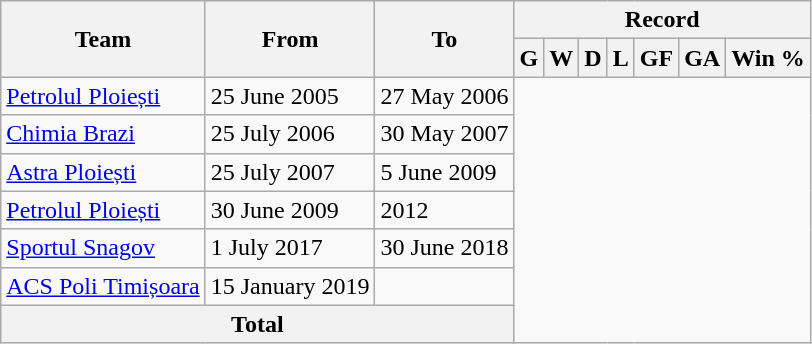<table class="wikitable" style="text-align: center">
<tr>
<th rowspan=2>Team</th>
<th rowspan=2>From</th>
<th rowspan=2>To</th>
<th colspan=7>Record</th>
</tr>
<tr>
<th>G</th>
<th>W</th>
<th>D</th>
<th>L</th>
<th>GF</th>
<th>GA</th>
<th>Win %</th>
</tr>
<tr>
<td align=left><a href='#'>Petrolul Ploiești</a></td>
<td align=left>25 June 2005</td>
<td align=left>27 May 2006<br></td>
</tr>
<tr>
<td align=left><a href='#'>Chimia Brazi</a></td>
<td align=left>25 July 2006</td>
<td align=left>30 May 2007<br></td>
</tr>
<tr>
<td align=left><a href='#'>Astra Ploiești</a></td>
<td align=left>25 July 2007</td>
<td align=left>5 June 2009<br></td>
</tr>
<tr>
<td align=left><a href='#'>Petrolul Ploiești</a></td>
<td align=left>30 June 2009</td>
<td align=left>2012<br></td>
</tr>
<tr>
<td align=left><a href='#'>Sportul Snagov</a></td>
<td align=left>1 July 2017</td>
<td align=left>30 June 2018<br></td>
</tr>
<tr>
<td align=left><a href='#'>ACS Poli Timișoara</a></td>
<td align=left>15 January 2019</td>
<td align=left><br></td>
</tr>
<tr>
<th colspan="3">Total<br></th>
</tr>
</table>
